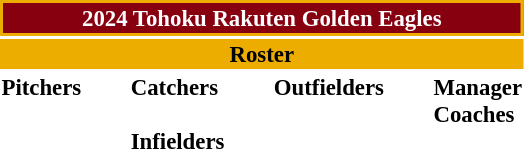<table class="toccolours" style="font-size: 95%;">
<tr>
<th colspan="10" style="background:#870010; color:#FFFFFF; text-align:center; border:2px solid #ecac00">2024 Tohoku Rakuten Golden Eagles</th>
</tr>
<tr>
<td colspan="10" style="background:#ecac00; color:#000000; text-align:center;"><strong>Roster</strong></td>
</tr>
<tr>
<td valign="top"><strong>Pitchers</strong><br>




























</td>
<td style="width:25px;"></td>
<td valign="top"><strong>Catchers</strong><br>



<br><strong>Infielders</strong>














</td>
<td style="width:25px;"></td>
<td valign="top"><strong>Outfielders</strong><br>





</td>
<td style="width:25px;"></td>
<td valign="top"><strong>Manager</strong><br>
<strong>Coaches</strong>







</td>
</tr>
<tr>
<td colspan="10" style="text-align: right;"></td>
</tr>
</table>
